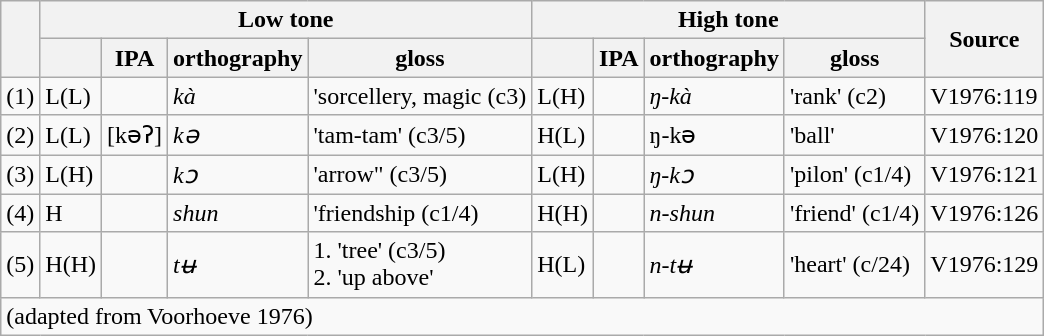<table class="wikitable">
<tr>
<th rowspan="2"></th>
<th colspan="4">Low tone</th>
<th colspan="4">High tone</th>
<th rowspan="2">Source</th>
</tr>
<tr>
<th></th>
<th>IPA</th>
<th>orthography</th>
<th>gloss</th>
<th></th>
<th>IPA</th>
<th>orthography</th>
<th>gloss</th>
</tr>
<tr>
<td>(1)</td>
<td>L(L)</td>
<td></td>
<td><em>kà</em></td>
<td>'sorcellery, magic (c3)</td>
<td>L(H)</td>
<td></td>
<td><em>ŋ-kà</em></td>
<td>'rank' (c2)</td>
<td>V1976:119</td>
</tr>
<tr>
<td>(2)</td>
<td>L(L)</td>
<td>[kəʔ]</td>
<td><em>kə<strong></td>
<td>'tam-tam' (c3/5)</td>
<td>H(L)</td>
<td></td>
<td></em>ŋ-kə</strong></td>
<td>'ball'</td>
<td>V1976:120</td>
</tr>
<tr>
<td>(3)</td>
<td>L(H)</td>
<td></td>
<td><em>kɔ</em></td>
<td>'arrow" (c3/5)</td>
<td>L(H)</td>
<td></td>
<td><em>ŋ-kɔ</em></td>
<td>'pilon' (c1/4)</td>
<td>V1976:121</td>
</tr>
<tr>
<td>(4)</td>
<td>H</td>
<td></td>
<td><em>shun</em></td>
<td>'friendship (c1/4)</td>
<td>H(H)</td>
<td></td>
<td><em>n-shun</em></td>
<td>'friend' (c1/4)</td>
<td>V1976:126</td>
</tr>
<tr>
<td>(5)</td>
<td>H(H)</td>
<td></td>
<td><em>tʉ</em></td>
<td>1. 'tree' (c3/5)<br>2. 'up above'</td>
<td>H(L)</td>
<td></td>
<td><em>n-tʉ</em></td>
<td>'heart' (c/24)</td>
<td>V1976:129</td>
</tr>
<tr>
<td colspan="10">(adapted from Voorhoeve 1976)</td>
</tr>
</table>
